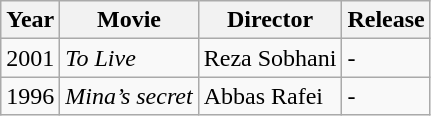<table class="wikitable" id="cxmwJw" style="margin-bottom: 10px;">
<tr>
<th>Year</th>
<th>Movie</th>
<th>Director</th>
<th>Release</th>
</tr>
<tr>
<td>2001</td>
<td><em>To Live</em></td>
<td>Reza Sobhani</td>
<td>-</td>
</tr>
<tr>
<td>1996</td>
<td><em>Mina’s secret</em></td>
<td>Abbas Rafei</td>
<td>-</td>
</tr>
</table>
